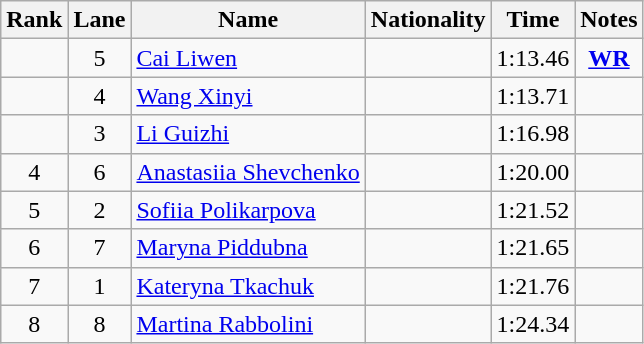<table class="wikitable sortable" style="text-align:center">
<tr>
<th>Rank</th>
<th>Lane</th>
<th>Name</th>
<th>Nationality</th>
<th>Time</th>
<th>Notes</th>
</tr>
<tr>
<td></td>
<td>5</td>
<td align=left><a href='#'>Cai Liwen</a></td>
<td align=left></td>
<td>1:13.46</td>
<td><strong><a href='#'>WR</a></strong></td>
</tr>
<tr>
<td></td>
<td>4</td>
<td align=left><a href='#'>Wang Xinyi</a></td>
<td align=left></td>
<td>1:13.71</td>
<td></td>
</tr>
<tr>
<td></td>
<td>3</td>
<td align=left><a href='#'>Li Guizhi</a></td>
<td align=left></td>
<td>1:16.98</td>
<td></td>
</tr>
<tr>
<td>4</td>
<td>6</td>
<td align=left><a href='#'>Anastasiia Shevchenko</a></td>
<td align=left></td>
<td>1:20.00</td>
<td></td>
</tr>
<tr>
<td>5</td>
<td>2</td>
<td align=left><a href='#'>Sofiia Polikarpova</a></td>
<td align=left></td>
<td>1:21.52</td>
<td></td>
</tr>
<tr>
<td>6</td>
<td>7</td>
<td align=left><a href='#'>Maryna Piddubna</a></td>
<td align=left></td>
<td>1:21.65</td>
<td></td>
</tr>
<tr>
<td>7</td>
<td>1</td>
<td align=left><a href='#'>Kateryna Tkachuk</a></td>
<td align=left></td>
<td>1:21.76</td>
<td></td>
</tr>
<tr>
<td>8</td>
<td>8</td>
<td align=left><a href='#'>Martina Rabbolini</a></td>
<td align=left></td>
<td>1:24.34</td>
<td></td>
</tr>
</table>
